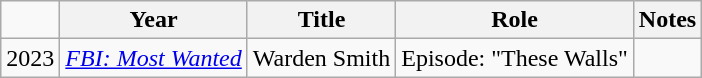<table class="wikitable sortable">
<tr>
<td></td>
<th>Year</th>
<th>Title</th>
<th>Role</th>
<th class="unsortable">Notes</th>
</tr>
<tr>
<td>2023</td>
<td><em><a href='#'>FBI: Most Wanted</a></em></td>
<td>Warden Smith</td>
<td>Episode: "These Walls"</td>
</tr>
</table>
